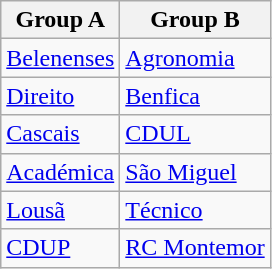<table class="wikitable">
<tr>
<th>Group A</th>
<th>Group B</th>
</tr>
<tr>
<td><a href='#'>Belenenses</a></td>
<td><a href='#'>Agronomia</a></td>
</tr>
<tr>
<td><a href='#'>Direito</a></td>
<td><a href='#'>Benfica</a></td>
</tr>
<tr>
<td><a href='#'>Cascais</a></td>
<td><a href='#'>CDUL</a></td>
</tr>
<tr>
<td><a href='#'>Académica</a></td>
<td><a href='#'>São Miguel</a></td>
</tr>
<tr>
<td><a href='#'>Lousã</a></td>
<td><a href='#'>Técnico</a></td>
</tr>
<tr>
<td><a href='#'>CDUP</a></td>
<td><a href='#'>RC Montemor</a></td>
</tr>
</table>
